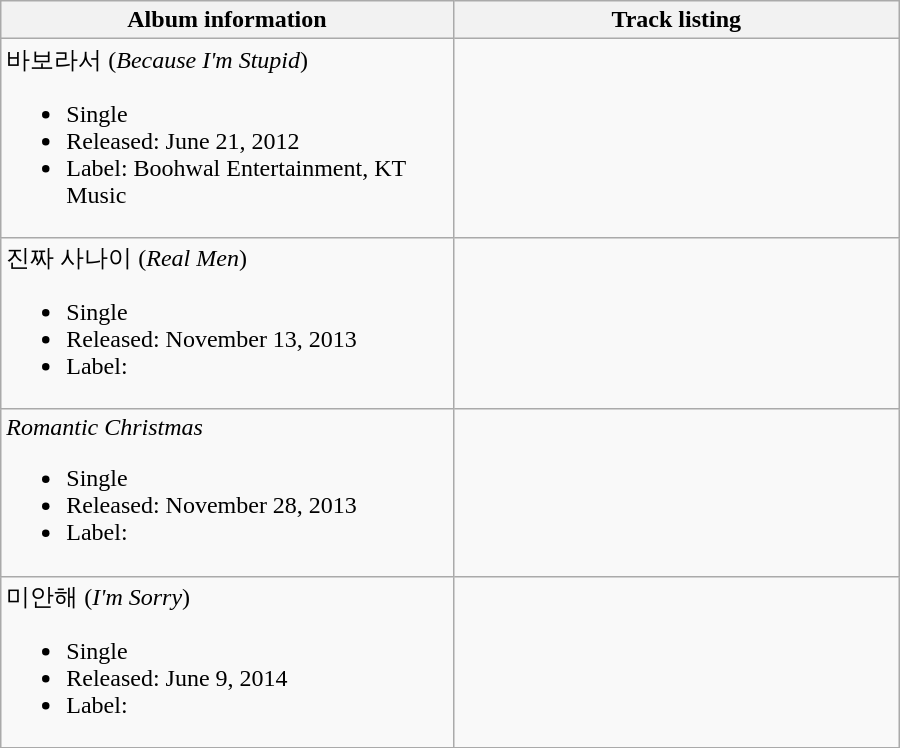<table class="wikitable" style="width:600px">
<tr>
<th>Album information</th>
<th align="center" width="290px">Track listing</th>
</tr>
<tr>
<td>바보라서 (<em>Because I'm Stupid</em>)<br><ul><li>Single</li><li>Released: June 21, 2012</li><li>Label: Boohwal Entertainment, KT Music</li></ul></td>
<td style="font-size: 85%;"></td>
</tr>
<tr>
<td>진짜 사나이 (<em>Real Men</em>)<br><ul><li>Single</li><li>Released: November 13, 2013</li><li>Label:</li></ul></td>
<td style="font-size: 85%;"></td>
</tr>
<tr>
<td><em>Romantic Christmas</em><br><ul><li>Single</li><li>Released: November 28, 2013</li><li>Label:</li></ul></td>
<td style="font-size: 85%;"></td>
</tr>
<tr>
<td>미안해 (<em>I'm Sorry</em>)<br><ul><li>Single</li><li>Released: June 9, 2014</li><li>Label:</li></ul></td>
<td style="font-size: 85%;"></td>
</tr>
<tr>
</tr>
</table>
